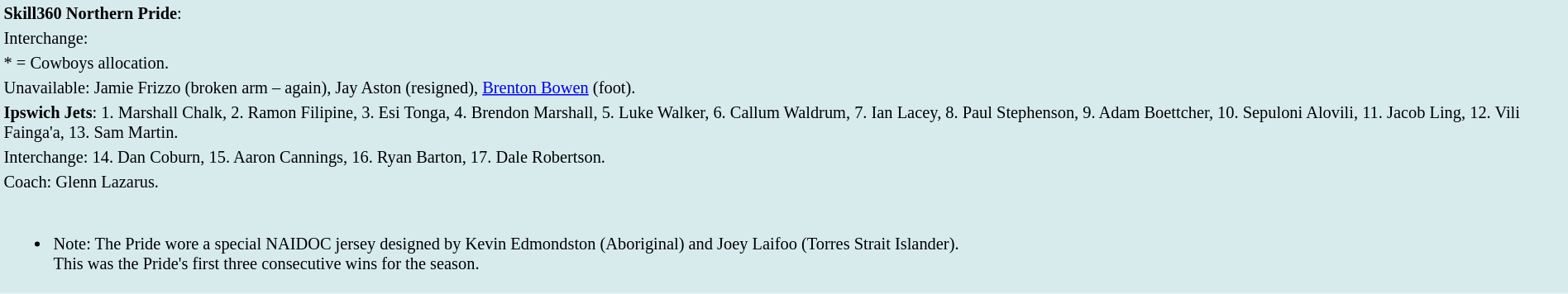<table style="background:#d7ebed; font-size:85%; width:100%;">
<tr>
<td><strong>Skill360 Northern Pride</strong>:            </td>
</tr>
<tr>
<td>Interchange:    </td>
</tr>
<tr>
<td>* = Cowboys allocation.</td>
</tr>
<tr>
<td>Unavailable: Jamie Frizzo (broken arm – again), Jay Aston (resigned), <a href='#'>Brenton Bowen</a> (foot).</td>
</tr>
<tr>
<td><strong>Ipswich Jets</strong>: 1. Marshall Chalk, 2. Ramon Filipine, 3. Esi Tonga, 4. Brendon Marshall, 5. Luke Walker, 6. Callum Waldrum, 7. Ian Lacey, 8. Paul Stephenson, 9. Adam Boettcher, 10. Sepuloni Alovili, 11. Jacob Ling, 12. Vili Fainga'a, 13. Sam Martin.</td>
</tr>
<tr>
<td>Interchange: 14. Dan Coburn, 15. Aaron Cannings, 16. Ryan Barton, 17. Dale Robertson.</td>
</tr>
<tr>
<td>Coach: Glenn Lazarus.</td>
</tr>
<tr>
<td><br><ul><li>Note: The Pride wore a special NAIDOC jersey designed by Kevin Edmondston (Aboriginal) and Joey Laifoo (Torres Strait Islander).<br>This was the Pride's first three consecutive wins for the season.</li></ul></td>
</tr>
</table>
